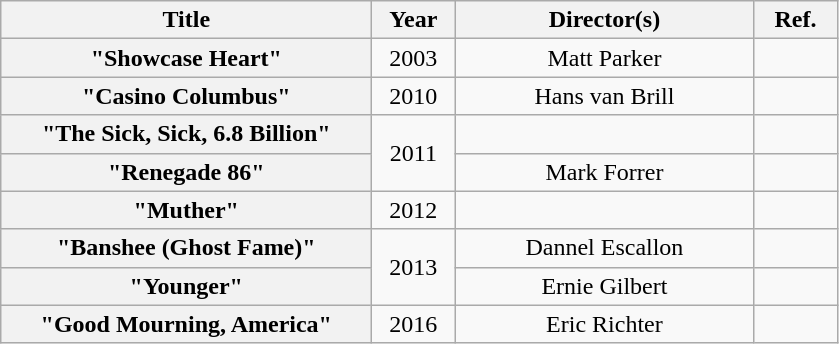<table class="wikitable plainrowheaders" style="text-align:center;">
<tr>
<th scope="col" style="width:15em;">Title</th>
<th scope="col" style="width:3em;">Year</th>
<th scope="col" style="width:12em;">Director(s)</th>
<th scope="col" style="width:3em;">Ref.</th>
</tr>
<tr>
<th scope="row">"Showcase Heart"</th>
<td>2003</td>
<td>Matt Parker</td>
<td></td>
</tr>
<tr>
<th scope="row">"Casino Columbus"</th>
<td>2010</td>
<td>Hans van Brill</td>
<td></td>
</tr>
<tr>
<th scope="row">"The Sick, Sick, 6.8 Billion"</th>
<td rowspan="2">2011</td>
<td></td>
<td></td>
</tr>
<tr>
<th scope="row">"Renegade 86"</th>
<td>Mark Forrer</td>
<td></td>
</tr>
<tr>
<th scope="row">"Muther"</th>
<td>2012</td>
<td></td>
<td></td>
</tr>
<tr>
<th scope="row">"Banshee (Ghost Fame)"</th>
<td rowspan="2">2013</td>
<td>Dannel Escallon</td>
<td></td>
</tr>
<tr>
<th scope="row">"Younger"</th>
<td>Ernie Gilbert</td>
<td></td>
</tr>
<tr>
<th scope="row">"Good Mourning, America"</th>
<td>2016</td>
<td>Eric Richter</td>
<td></td>
</tr>
</table>
